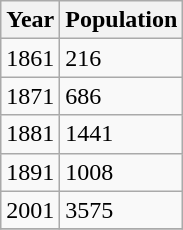<table class="wikitable" border="1">
<tr>
<th>Year</th>
<th>Population</th>
</tr>
<tr>
<td>1861</td>
<td>216</td>
</tr>
<tr>
<td>1871</td>
<td>686</td>
</tr>
<tr>
<td>1881</td>
<td>1441</td>
</tr>
<tr>
<td>1891</td>
<td>1008</td>
</tr>
<tr>
<td>2001</td>
<td>3575</td>
</tr>
<tr>
</tr>
</table>
